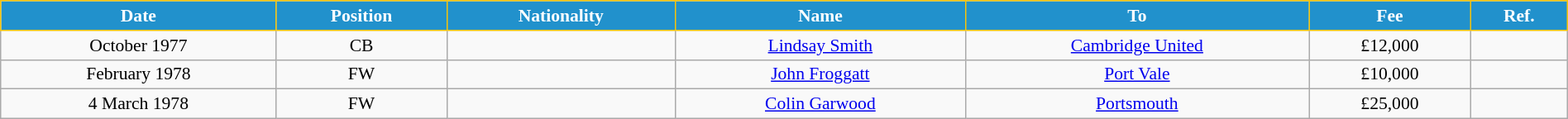<table class="wikitable" style="text-align:center; font-size:90%; width:100%;">
<tr>
<th style="background:#2191CC; color:white; border:1px solid #F7C408; text-align:center;">Date</th>
<th style="background:#2191CC; color:white; border:1px solid #F7C408; text-align:center;">Position</th>
<th style="background:#2191CC; color:white; border:1px solid #F7C408; text-align:center;">Nationality</th>
<th style="background:#2191CC; color:white; border:1px solid #F7C408; text-align:center;">Name</th>
<th style="background:#2191CC; color:white; border:1px solid #F7C408; text-align:center;">To</th>
<th style="background:#2191CC; color:white; border:1px solid #F7C408; text-align:center;">Fee</th>
<th style="background:#2191CC; color:white; border:1px solid #F7C408; text-align:center;">Ref.</th>
</tr>
<tr>
<td>October 1977</td>
<td>CB</td>
<td></td>
<td><a href='#'>Lindsay Smith</a></td>
<td> <a href='#'>Cambridge United</a></td>
<td>£12,000</td>
<td></td>
</tr>
<tr>
<td>February 1978</td>
<td>FW</td>
<td></td>
<td><a href='#'>John Froggatt</a></td>
<td> <a href='#'>Port Vale</a></td>
<td>£10,000</td>
<td></td>
</tr>
<tr>
<td>4 March 1978</td>
<td>FW</td>
<td></td>
<td><a href='#'>Colin Garwood</a></td>
<td> <a href='#'>Portsmouth</a></td>
<td>£25,000</td>
<td></td>
</tr>
</table>
